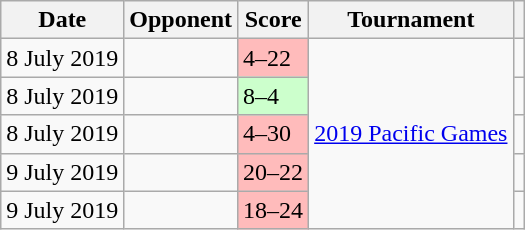<table class="wikitable defaultcenter col1right col2left">
<tr>
<th>Date</th>
<th>Opponent</th>
<th>Score</th>
<th>Tournament</th>
<th></th>
</tr>
<tr>
<td>8 July 2019</td>
<td></td>
<td bgcolor="#FFBBBB">4–22</td>
<td rowspan=5><a href='#'>2019 Pacific Games</a></td>
<td></td>
</tr>
<tr>
<td>8 July 2019</td>
<td></td>
<td bgcolor="#CCFFCC">8–4</td>
<td></td>
</tr>
<tr>
<td>8 July 2019</td>
<td></td>
<td bgcolor="#FFBBBB">4–30</td>
<td></td>
</tr>
<tr>
<td>9 July 2019</td>
<td></td>
<td bgcolor="#FFBBBB">20–22</td>
<td></td>
</tr>
<tr>
<td>9 July 2019</td>
<td></td>
<td bgcolor="#FFBBBB">18–24</td>
<td></td>
</tr>
</table>
